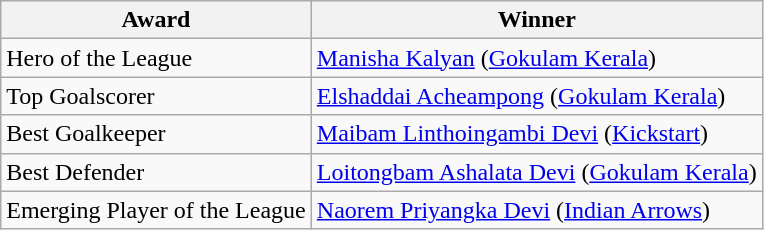<table class="wikitable">
<tr>
<th>Award</th>
<th>Winner</th>
</tr>
<tr>
<td>Hero of the League</td>
<td> <a href='#'>Manisha Kalyan</a> (<a href='#'>Gokulam Kerala</a>)</td>
</tr>
<tr>
<td>Top Goalscorer</td>
<td> <a href='#'>Elshaddai Acheampong</a> (<a href='#'>Gokulam Kerala</a>)</td>
</tr>
<tr>
<td>Best Goalkeeper</td>
<td> <a href='#'>Maibam Linthoingambi Devi</a> (<a href='#'>Kickstart</a>)</td>
</tr>
<tr>
<td>Best Defender</td>
<td> <a href='#'>Loitongbam Ashalata Devi</a> (<a href='#'>Gokulam Kerala</a>)</td>
</tr>
<tr>
<td>Emerging Player of the League</td>
<td> <a href='#'>Naorem Priyangka Devi</a> (<a href='#'>Indian Arrows</a>)</td>
</tr>
</table>
